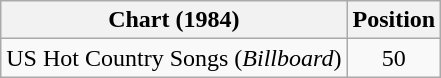<table class="wikitable">
<tr>
<th>Chart (1984)</th>
<th>Position</th>
</tr>
<tr>
<td>US Hot Country Songs (<em>Billboard</em>)</td>
<td align="center">50</td>
</tr>
</table>
